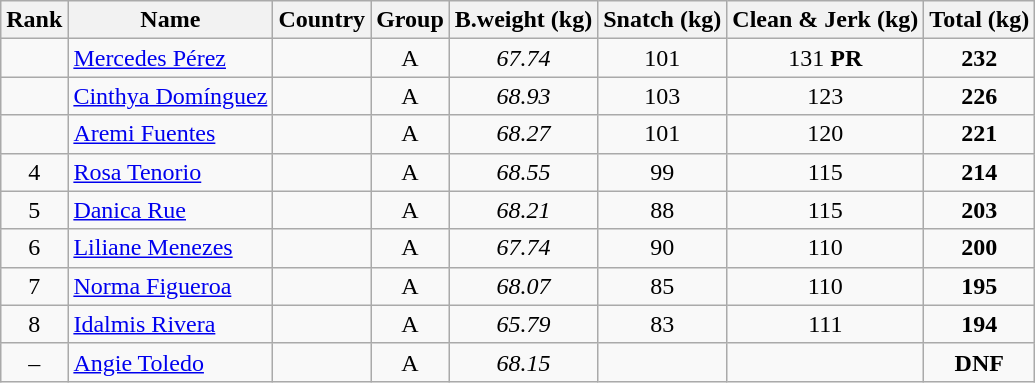<table class="wikitable sortable" style="text-align:center;">
<tr>
<th>Rank</th>
<th>Name</th>
<th>Country</th>
<th>Group</th>
<th>B.weight (kg)</th>
<th>Snatch (kg)</th>
<th>Clean & Jerk (kg)</th>
<th>Total (kg)</th>
</tr>
<tr>
<td></td>
<td align=left><a href='#'>Mercedes Pérez</a></td>
<td align=left></td>
<td>A</td>
<td><em>67.74</em></td>
<td>101</td>
<td>131 <strong>PR</strong></td>
<td><strong>232</strong></td>
</tr>
<tr>
<td></td>
<td align=left><a href='#'>Cinthya Domínguez</a></td>
<td align=left></td>
<td>A</td>
<td><em>68.93</em></td>
<td>103</td>
<td>123</td>
<td><strong>226</strong></td>
</tr>
<tr>
<td></td>
<td align=left><a href='#'>Aremi Fuentes</a></td>
<td align=left></td>
<td>A</td>
<td><em>68.27</em></td>
<td>101</td>
<td>120</td>
<td><strong>221</strong></td>
</tr>
<tr>
<td>4</td>
<td align=left><a href='#'>Rosa Tenorio</a></td>
<td align=left></td>
<td>A</td>
<td><em>68.55</em></td>
<td>99</td>
<td>115</td>
<td><strong>214</strong></td>
</tr>
<tr>
<td>5</td>
<td align=left><a href='#'>Danica Rue</a></td>
<td align=left></td>
<td>A</td>
<td><em>68.21</em></td>
<td>88</td>
<td>115</td>
<td><strong>203</strong></td>
</tr>
<tr>
<td>6</td>
<td align=left><a href='#'>Liliane Menezes</a></td>
<td align=left></td>
<td>A</td>
<td><em>67.74</em></td>
<td>90</td>
<td>110</td>
<td><strong>200</strong></td>
</tr>
<tr>
<td>7</td>
<td align=left><a href='#'>Norma Figueroa</a></td>
<td align=left></td>
<td>A</td>
<td><em>68.07</em></td>
<td>85</td>
<td>110</td>
<td><strong>195</strong></td>
</tr>
<tr>
<td>8</td>
<td align=left><a href='#'>Idalmis Rivera</a></td>
<td align=left></td>
<td>A</td>
<td><em>65.79</em></td>
<td>83</td>
<td>111</td>
<td><strong>194</strong></td>
</tr>
<tr>
<td>–</td>
<td align=left><a href='#'>Angie Toledo</a></td>
<td align=left></td>
<td>A</td>
<td><em>68.15</em></td>
<td></td>
<td></td>
<td><strong>DNF</strong></td>
</tr>
</table>
